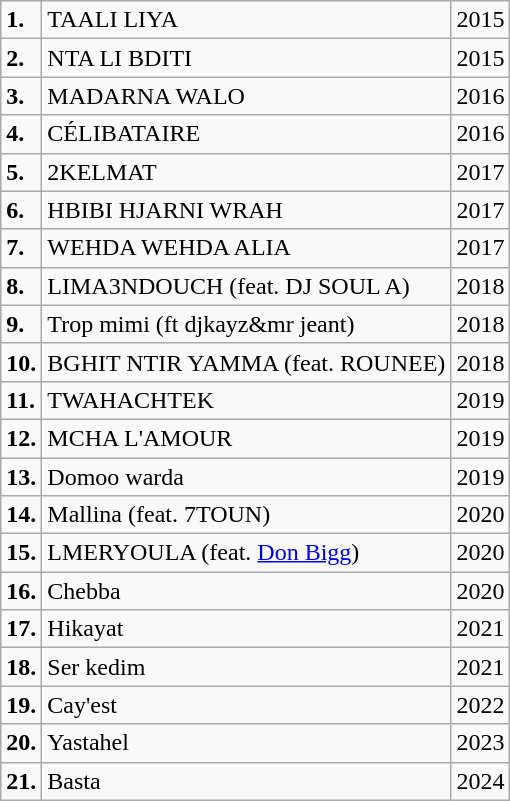<table class="wikitable">
<tr>
<td><strong>1.</strong></td>
<td>TAALI LIYA</td>
<td>2015</td>
</tr>
<tr>
<td><strong>2.</strong></td>
<td>NTA LI BDITI</td>
<td>2015</td>
</tr>
<tr>
<td><strong>3.</strong></td>
<td>MADARNA WALO</td>
<td>2016</td>
</tr>
<tr>
<td><strong>4.</strong></td>
<td>CÉLIBATAIRE</td>
<td>2016</td>
</tr>
<tr>
<td><strong>5.</strong></td>
<td>2KELMAT</td>
<td>2017</td>
</tr>
<tr>
<td><strong>6.</strong></td>
<td>HBIBI HJARNI WRAH</td>
<td>2017</td>
</tr>
<tr>
<td><strong>7.</strong></td>
<td>WEHDA WEHDA ALIA</td>
<td>2017</td>
</tr>
<tr>
<td><strong>8.</strong></td>
<td>LIMA3NDOUCH (feat. DJ SOUL A)</td>
<td>2018</td>
</tr>
<tr>
<td><strong>9.</strong></td>
<td>Trop mimi (ft djkayz&mr jeant)</td>
<td>2018</td>
</tr>
<tr>
<td><strong>10.</strong></td>
<td>BGHIT NTIR YAMMA (feat. ROUNEE)</td>
<td>2018</td>
</tr>
<tr>
<td><strong>11.</strong></td>
<td>TWAHACHTEK</td>
<td>2019</td>
</tr>
<tr>
<td><strong>12.</strong></td>
<td>MCHA L'AMOUR</td>
<td>2019</td>
</tr>
<tr>
<td><strong>13.</strong></td>
<td>Domoo warda</td>
<td>2019</td>
</tr>
<tr>
<td><strong>14.</strong></td>
<td>Mallina (feat. 7TOUN)</td>
<td>2020</td>
</tr>
<tr>
<td><strong>15.</strong></td>
<td>LMERYOULA (feat. <a href='#'>Don Bigg</a>)</td>
<td>2020</td>
</tr>
<tr>
<td><strong>16.</strong></td>
<td>Chebba</td>
<td>2020</td>
</tr>
<tr>
<td><strong>17.</strong></td>
<td>Hikayat</td>
<td>2021</td>
</tr>
<tr>
<td><strong>18.</strong></td>
<td>Ser kedim</td>
<td>2021</td>
</tr>
<tr>
<td><strong>19.</strong></td>
<td>Cay'est</td>
<td>2022</td>
</tr>
<tr>
<td><strong>20.</strong></td>
<td>Yastahel</td>
<td>2023</td>
</tr>
<tr>
<td><strong>21.</strong></td>
<td>Basta</td>
<td>2024</td>
</tr>
</table>
